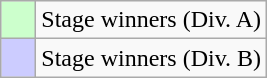<table class="wikitable">
<tr>
<td style="background:#ccffcc;">    </td>
<td>Stage winners (Div. A)</td>
</tr>
<tr>
<td style="background:#ccccff;">    </td>
<td>Stage winners (Div. B)</td>
</tr>
</table>
